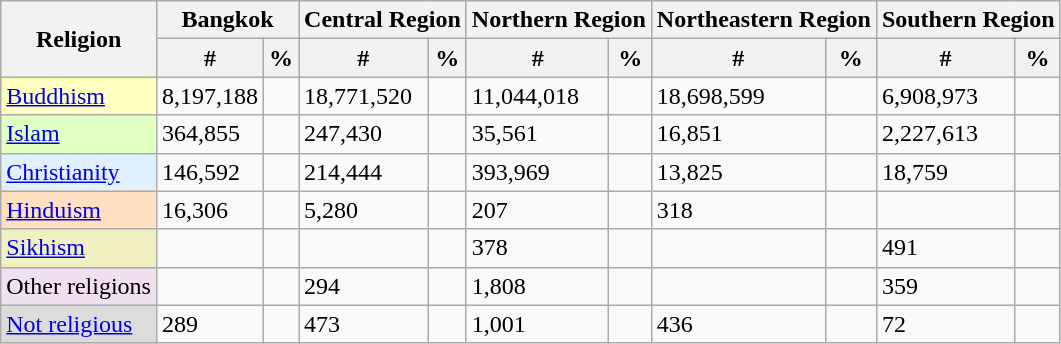<table class="wikitable">
<tr>
<th rowspan=2>Religion</th>
<th colspan=2>Bangkok</th>
<th colspan=2>Central Region</th>
<th colspan=2>Northern Region</th>
<th colspan=2>Northeastern Region</th>
<th colspan=2>Southern Region</th>
</tr>
<tr>
<th>#</th>
<th>%</th>
<th>#</th>
<th>%</th>
<th>#</th>
<th>%</th>
<th>#</th>
<th>%</th>
<th>#</th>
<th>%</th>
</tr>
<tr>
<td style="background:#FFFFC0;"><a href='#'>Buddhism</a></td>
<td>8,197,188</td>
<td></td>
<td>18,771,520</td>
<td></td>
<td>11,044,018</td>
<td></td>
<td>18,698,599</td>
<td></td>
<td>6,908,973</td>
<td></td>
</tr>
<tr>
<td style="background:#E0FFC0;"><a href='#'>Islam</a></td>
<td>364,855</td>
<td></td>
<td>247,430</td>
<td></td>
<td>35,561</td>
<td></td>
<td>16,851</td>
<td></td>
<td>2,227,613</td>
<td></td>
</tr>
<tr>
<td style="background:#E0F0FF;"><a href='#'>Christianity</a></td>
<td>146,592</td>
<td></td>
<td>214,444</td>
<td></td>
<td>393,969</td>
<td></td>
<td>13,825</td>
<td></td>
<td>18,759</td>
<td></td>
</tr>
<tr>
<td style="background:#FFE0C0;"><a href='#'>Hinduism</a></td>
<td>16,306</td>
<td></td>
<td>5,280</td>
<td></td>
<td>207</td>
<td></td>
<td>318</td>
<td></td>
<td></td>
<td></td>
</tr>
<tr>
<td style="background:#F0F0C0;"><a href='#'>Sikhism</a></td>
<td></td>
<td></td>
<td></td>
<td></td>
<td>378</td>
<td></td>
<td></td>
<td></td>
<td>491</td>
<td></td>
</tr>
<tr>
<td style="background:#F0E0F0;">Other religions</td>
<td></td>
<td></td>
<td>294</td>
<td></td>
<td>1,808</td>
<td></td>
<td></td>
<td></td>
<td>359</td>
<td></td>
</tr>
<tr>
<td style="background:Gainsboro;"><a href='#'>Not religious</a></td>
<td>289</td>
<td></td>
<td>473</td>
<td></td>
<td>1,001</td>
<td></td>
<td>436</td>
<td></td>
<td>72</td>
<td></td>
</tr>
</table>
